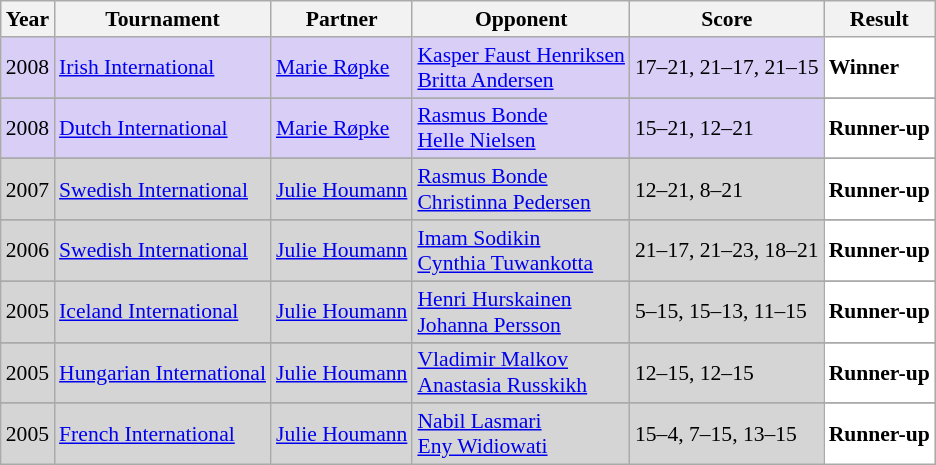<table class="sortable wikitable" style="font-size: 90%;">
<tr>
<th>Year</th>
<th>Tournament</th>
<th>Partner</th>
<th>Opponent</th>
<th>Score</th>
<th>Result</th>
</tr>
<tr style="background:#D8CEF6">
<td align="center">2008</td>
<td align="left"><a href='#'>Irish International</a></td>
<td align="left"> <a href='#'>Marie Røpke</a></td>
<td align="left"> <a href='#'>Kasper Faust Henriksen</a> <br>  <a href='#'>Britta Andersen</a></td>
<td align="left">17–21, 21–17, 21–15</td>
<td style="text-align:left; background:white"> <strong>Winner</strong></td>
</tr>
<tr>
</tr>
<tr style="background:#D8CEF6">
<td align="center">2008</td>
<td align="left"><a href='#'>Dutch International</a></td>
<td align="left"> <a href='#'>Marie Røpke</a></td>
<td align="left"> <a href='#'>Rasmus Bonde</a> <br>  <a href='#'>Helle Nielsen</a></td>
<td align="left">15–21, 12–21</td>
<td style="text-align:left; background:white"> <strong>Runner-up</strong></td>
</tr>
<tr>
</tr>
<tr style="background:#D5D5D5">
<td align="center">2007</td>
<td align="left"><a href='#'>Swedish International</a></td>
<td align="left"> <a href='#'>Julie Houmann</a></td>
<td align="left"> <a href='#'>Rasmus Bonde</a> <br>  <a href='#'>Christinna Pedersen</a></td>
<td align="left">12–21, 8–21</td>
<td style="text-align:left; background:white"> <strong>Runner-up</strong></td>
</tr>
<tr>
</tr>
<tr style="background:#D5D5D5">
<td align="center">2006</td>
<td align="left"><a href='#'>Swedish International</a></td>
<td align="left"> <a href='#'>Julie Houmann</a></td>
<td align="left"> <a href='#'>Imam Sodikin</a> <br>  <a href='#'>Cynthia Tuwankotta</a></td>
<td align="left">21–17, 21–23, 18–21</td>
<td style="text-align:left; background:white"> <strong>Runner-up</strong></td>
</tr>
<tr>
</tr>
<tr style="background:#D5D5D5">
<td align="center">2005</td>
<td align="left"><a href='#'>Iceland International</a></td>
<td align="left"> <a href='#'>Julie Houmann</a></td>
<td align="left"> <a href='#'>Henri Hurskainen</a> <br>  <a href='#'>Johanna Persson</a></td>
<td align="left">5–15, 15–13, 11–15</td>
<td style="text-align:left; background:white"> <strong>Runner-up</strong></td>
</tr>
<tr>
</tr>
<tr style="background:#D5D5D5">
<td align="center">2005</td>
<td align="left"><a href='#'>Hungarian International</a></td>
<td align="left"> <a href='#'>Julie Houmann</a></td>
<td align="left"> <a href='#'>Vladimir Malkov</a> <br>  <a href='#'>Anastasia Russkikh</a></td>
<td align="left">12–15, 12–15</td>
<td style="text-align:left; background:white"> <strong>Runner-up</strong></td>
</tr>
<tr>
</tr>
<tr style="background:#D5D5D5">
<td align="center">2005</td>
<td align="left"><a href='#'>French International</a></td>
<td align="left"> <a href='#'>Julie Houmann</a></td>
<td align="left"> <a href='#'>Nabil Lasmari</a> <br>  <a href='#'>Eny Widiowati</a></td>
<td align="left">15–4, 7–15, 13–15</td>
<td style="text-align:left; background:white"> <strong>Runner-up</strong></td>
</tr>
</table>
